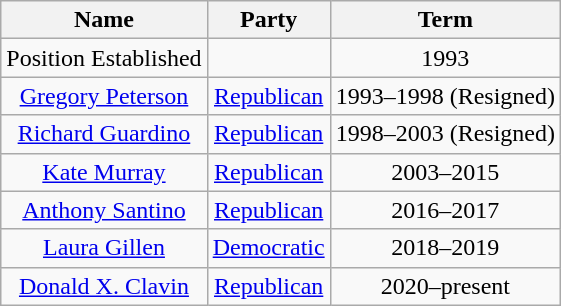<table class="wikitable" style="text-align:center">
<tr>
<th>Name</th>
<th>Party</th>
<th>Term</th>
</tr>
<tr>
<td>Position Established</td>
<td></td>
<td>1993</td>
</tr>
<tr>
<td><a href='#'>Gregory Peterson</a></td>
<td><a href='#'>Republican</a></td>
<td>1993–1998 (Resigned)</td>
</tr>
<tr>
<td><a href='#'>Richard Guardino</a></td>
<td><a href='#'>Republican</a></td>
<td>1998–2003 (Resigned)</td>
</tr>
<tr>
<td><a href='#'>Kate Murray</a></td>
<td><a href='#'>Republican</a></td>
<td>2003–2015</td>
</tr>
<tr>
<td><a href='#'>Anthony Santino</a></td>
<td><a href='#'>Republican</a></td>
<td>2016–2017</td>
</tr>
<tr>
<td><a href='#'>Laura Gillen</a></td>
<td><a href='#'>Democratic</a></td>
<td>2018–2019</td>
</tr>
<tr>
<td><a href='#'>Donald X. Clavin</a></td>
<td><a href='#'>Republican</a></td>
<td>2020–present</td>
</tr>
</table>
